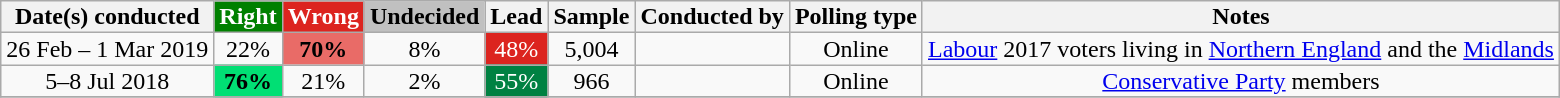<table class="wikitable sortable mw-datatable" style="text-align:center;line-height:14px;">
<tr>
<th>Date(s) conducted</th>
<th data-sort-type="number" style="background-color:green; color:white;">Right</th>
<th data-sort-type="number" style="background-color:#dc241f; color:white;">Wrong</th>
<th data-sort-type="number" style="background-color:silver;">Undecided</th>
<th data-sort-type="number">Lead</th>
<th data-sort-type="number">Sample</th>
<th>Conducted by</th>
<th>Polling type</th>
<th>Notes</th>
</tr>
<tr>
<td data-sort-value="2019-03-01">26 Feb – 1 Mar 2019</td>
<td>22%</td>
<td style="background: rgb(233, 107, 103);"><strong>70%</strong></td>
<td>8%</td>
<td style="background: rgb(220, 36, 31); color: white;" data-sort-value="-48%">48%</td>
<td>5,004</td>
<td></td>
<td>Online</td>
<td><a href='#'>Labour</a> 2017 voters living in <a href='#'>Northern England</a> and the <a href='#'>Midlands</a></td>
</tr>
<tr>
<td data-sort-value="2018-07-08">5–8 Jul 2018</td>
<td style="background: rgb(1, 223, 116);"><strong>76%</strong></td>
<td>21%</td>
<td>2%</td>
<td style="background: rgb(0, 129, 66); color: white;">55%</td>
<td>966</td>
<td></td>
<td>Online</td>
<td><a href='#'>Conservative Party</a> members</td>
</tr>
<tr>
</tr>
</table>
